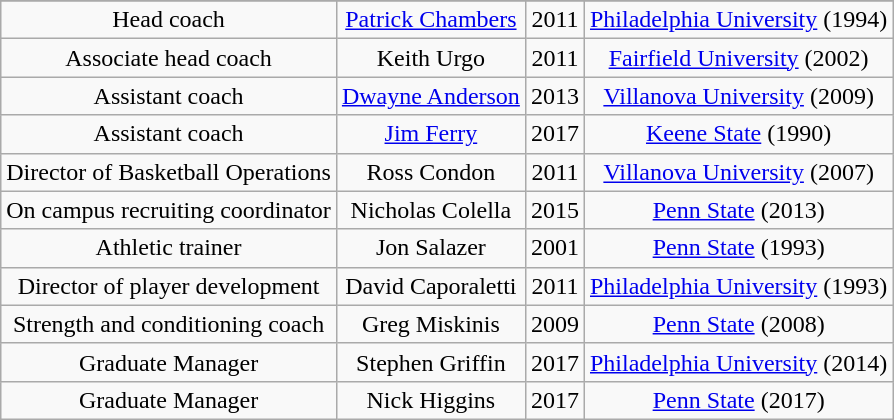<table class="wikitable" style="text-align: center;">
<tr>
</tr>
<tr>
<td>Head coach</td>
<td><a href='#'>Patrick Chambers</a></td>
<td>2011</td>
<td><a href='#'>Philadelphia University</a> (1994)</td>
</tr>
<tr>
<td>Associate head coach</td>
<td>Keith Urgo</td>
<td>2011</td>
<td><a href='#'>Fairfield University</a> (2002)</td>
</tr>
<tr>
<td>Assistant coach</td>
<td><a href='#'>Dwayne Anderson</a></td>
<td>2013</td>
<td><a href='#'>Villanova University</a> (2009)</td>
</tr>
<tr>
<td>Assistant coach</td>
<td><a href='#'>Jim Ferry</a></td>
<td>2017</td>
<td><a href='#'>Keene State</a> (1990)</td>
</tr>
<tr>
<td>Director of Basketball Operations</td>
<td>Ross Condon</td>
<td>2011</td>
<td><a href='#'>Villanova University</a> (2007)</td>
</tr>
<tr>
<td>On campus recruiting coordinator</td>
<td>Nicholas Colella</td>
<td>2015</td>
<td><a href='#'>Penn State</a> (2013)</td>
</tr>
<tr>
<td>Athletic trainer</td>
<td>Jon Salazer</td>
<td>2001</td>
<td><a href='#'>Penn State</a> (1993)</td>
</tr>
<tr>
<td>Director of player development</td>
<td>David Caporaletti</td>
<td>2011</td>
<td><a href='#'>Philadelphia University</a> (1993)</td>
</tr>
<tr>
<td>Strength and conditioning coach</td>
<td>Greg Miskinis</td>
<td>2009</td>
<td><a href='#'>Penn State</a> (2008)</td>
</tr>
<tr>
<td>Graduate Manager</td>
<td>Stephen Griffin</td>
<td>2017</td>
<td><a href='#'>Philadelphia University</a> (2014)</td>
</tr>
<tr>
<td>Graduate Manager</td>
<td>Nick Higgins</td>
<td>2017</td>
<td><a href='#'>Penn State</a> (2017)</td>
</tr>
</table>
